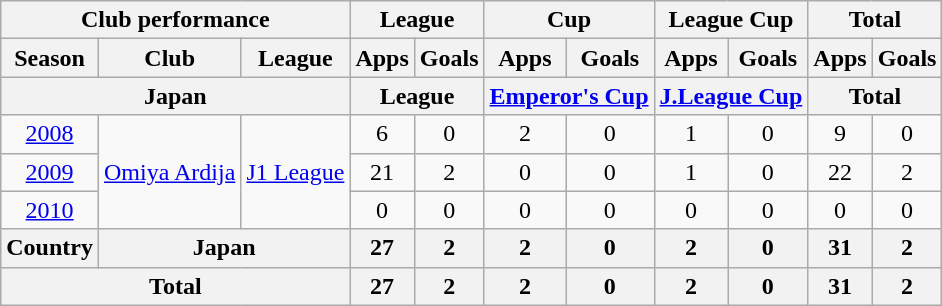<table class="wikitable" style="text-align:center;">
<tr>
<th colspan=3>Club performance</th>
<th colspan=2>League</th>
<th colspan=2>Cup</th>
<th colspan=2>League Cup</th>
<th colspan=2>Total</th>
</tr>
<tr>
<th>Season</th>
<th>Club</th>
<th>League</th>
<th>Apps</th>
<th>Goals</th>
<th>Apps</th>
<th>Goals</th>
<th>Apps</th>
<th>Goals</th>
<th>Apps</th>
<th>Goals</th>
</tr>
<tr>
<th colspan=3>Japan</th>
<th colspan=2>League</th>
<th colspan=2><a href='#'>Emperor's Cup</a></th>
<th colspan=2><a href='#'>J.League Cup</a></th>
<th colspan=2>Total</th>
</tr>
<tr>
<td><a href='#'>2008</a></td>
<td rowspan="3"><a href='#'>Omiya Ardija</a></td>
<td rowspan="3"><a href='#'>J1 League</a></td>
<td>6</td>
<td>0</td>
<td>2</td>
<td>0</td>
<td>1</td>
<td>0</td>
<td>9</td>
<td>0</td>
</tr>
<tr>
<td><a href='#'>2009</a></td>
<td>21</td>
<td>2</td>
<td>0</td>
<td>0</td>
<td>1</td>
<td>0</td>
<td>22</td>
<td>2</td>
</tr>
<tr>
<td><a href='#'>2010</a></td>
<td>0</td>
<td>0</td>
<td>0</td>
<td>0</td>
<td>0</td>
<td>0</td>
<td>0</td>
<td>0</td>
</tr>
<tr>
<th rowspan=1>Country</th>
<th colspan=2>Japan</th>
<th>27</th>
<th>2</th>
<th>2</th>
<th>0</th>
<th>2</th>
<th>0</th>
<th>31</th>
<th>2</th>
</tr>
<tr>
<th colspan=3>Total</th>
<th>27</th>
<th>2</th>
<th>2</th>
<th>0</th>
<th>2</th>
<th>0</th>
<th>31</th>
<th>2</th>
</tr>
</table>
